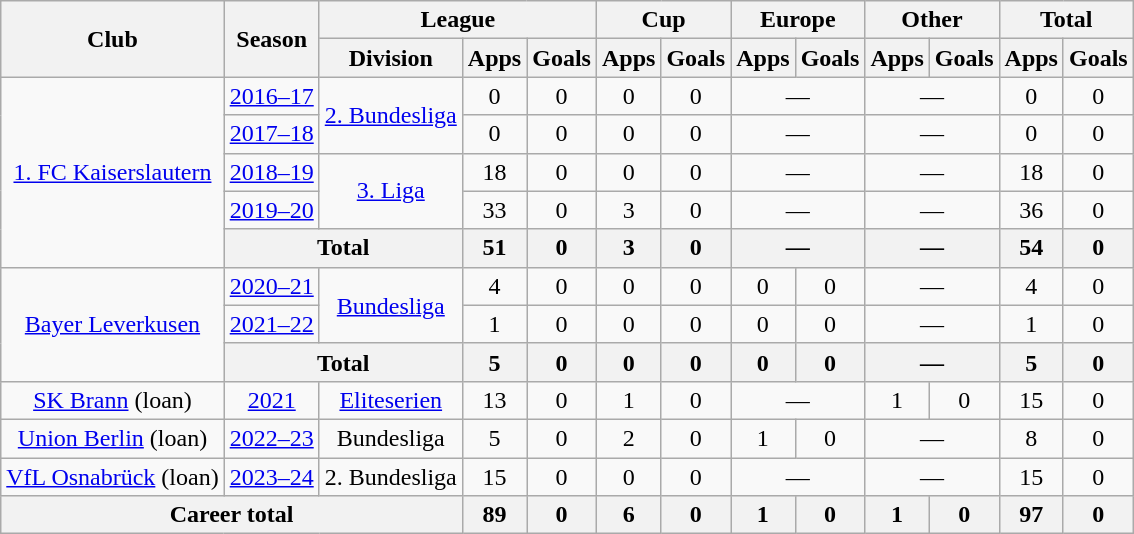<table class="wikitable" style="text-align: center;">
<tr>
<th rowspan=2>Club</th>
<th rowspan=2>Season</th>
<th colspan=3>League</th>
<th colspan=2>Cup</th>
<th colspan=2>Europe</th>
<th colspan=2>Other</th>
<th colspan=2>Total</th>
</tr>
<tr>
<th>Division</th>
<th>Apps</th>
<th>Goals</th>
<th>Apps</th>
<th>Goals</th>
<th>Apps</th>
<th>Goals</th>
<th>Apps</th>
<th>Goals</th>
<th>Apps</th>
<th>Goals</th>
</tr>
<tr>
<td rowspan="5"><a href='#'>1. FC Kaiserslautern</a></td>
<td><a href='#'>2016–17</a></td>
<td rowspan="2"><a href='#'>2. Bundesliga</a></td>
<td>0</td>
<td>0</td>
<td>0</td>
<td>0</td>
<td colspan="2">—</td>
<td colspan="2">—</td>
<td>0</td>
<td>0</td>
</tr>
<tr>
<td><a href='#'>2017–18</a></td>
<td>0</td>
<td>0</td>
<td>0</td>
<td>0</td>
<td colspan="2">—</td>
<td colspan="2">—</td>
<td>0</td>
<td>0</td>
</tr>
<tr>
<td><a href='#'>2018–19</a></td>
<td rowspan="2"><a href='#'>3. Liga</a></td>
<td>18</td>
<td>0</td>
<td>0</td>
<td>0</td>
<td colspan="2">—</td>
<td colspan="2">—</td>
<td>18</td>
<td>0</td>
</tr>
<tr>
<td><a href='#'>2019–20</a></td>
<td>33</td>
<td>0</td>
<td>3</td>
<td>0</td>
<td colspan="2">—</td>
<td colspan="2">—</td>
<td>36</td>
<td>0</td>
</tr>
<tr>
<th colspan=2>Total</th>
<th>51</th>
<th>0</th>
<th>3</th>
<th>0</th>
<th colspan="2">—</th>
<th colspan="2">—</th>
<th>54</th>
<th>0</th>
</tr>
<tr>
<td rowspan="3"><a href='#'>Bayer Leverkusen</a></td>
<td><a href='#'>2020–21</a></td>
<td rowspan="2"><a href='#'>Bundesliga</a></td>
<td>4</td>
<td>0</td>
<td>0</td>
<td>0</td>
<td>0</td>
<td>0</td>
<td colspan="2">—</td>
<td>4</td>
<td>0</td>
</tr>
<tr>
<td><a href='#'>2021–22</a></td>
<td>1</td>
<td>0</td>
<td>0</td>
<td>0</td>
<td>0</td>
<td>0</td>
<td colspan="2">—</td>
<td>1</td>
<td>0</td>
</tr>
<tr>
<th colspan=2>Total</th>
<th>5</th>
<th>0</th>
<th>0</th>
<th>0</th>
<th>0</th>
<th>0</th>
<th colspan="2">—</th>
<th>5</th>
<th>0</th>
</tr>
<tr>
<td><a href='#'>SK Brann</a> (loan)</td>
<td><a href='#'>2021</a></td>
<td><a href='#'>Eliteserien</a></td>
<td>13</td>
<td>0</td>
<td>1</td>
<td>0</td>
<td colspan="2">—</td>
<td>1</td>
<td>0</td>
<td>15</td>
<td>0</td>
</tr>
<tr>
<td><a href='#'>Union Berlin</a> (loan)</td>
<td><a href='#'>2022–23</a></td>
<td>Bundesliga</td>
<td>5</td>
<td>0</td>
<td>2</td>
<td>0</td>
<td>1</td>
<td>0</td>
<td colspan="2">—</td>
<td>8</td>
<td>0</td>
</tr>
<tr>
<td><a href='#'>VfL Osnabrück</a> (loan)</td>
<td><a href='#'>2023–24</a></td>
<td>2. Bundesliga</td>
<td>15</td>
<td>0</td>
<td>0</td>
<td>0</td>
<td colspan="2">—</td>
<td colspan="2">—</td>
<td>15</td>
<td>0</td>
</tr>
<tr>
<th colspan=3>Career total</th>
<th>89</th>
<th>0</th>
<th>6</th>
<th>0</th>
<th>1</th>
<th>0</th>
<th>1</th>
<th>0</th>
<th>97</th>
<th>0</th>
</tr>
</table>
